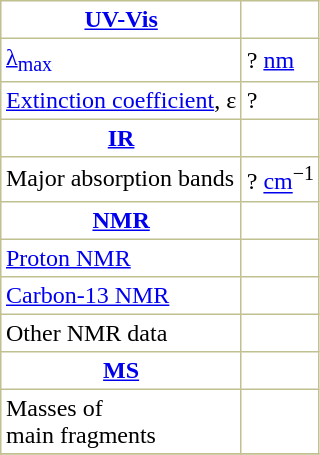<table border="1" cellspacing="0" cellpadding="3" style="margin: 0 0 0 0.5em; background: #FFFFFF; border-collapse: collapse; border-color: #C0C090;">
<tr>
<th><a href='#'>UV-Vis</a></th>
</tr>
<tr>
<td><a href='#'>λ<sub>max</sub></a></td>
<td>? <a href='#'>nm</a></td>
</tr>
<tr>
<td><a href='#'>Extinction coefficient</a>, ε</td>
<td>?</td>
</tr>
<tr>
<th><a href='#'>IR</a></th>
</tr>
<tr>
<td>Major absorption bands</td>
<td>? <a href='#'>cm</a><sup>−1</sup></td>
</tr>
<tr>
<th><a href='#'>NMR</a></th>
</tr>
<tr>
<td><a href='#'>Proton NMR</a> </td>
<td> </td>
</tr>
<tr>
<td><a href='#'>Carbon-13 NMR</a> </td>
<td> </td>
</tr>
<tr>
<td>Other NMR data </td>
<td> </td>
</tr>
<tr>
<th><a href='#'>MS</a></th>
</tr>
<tr>
<td>Masses of <br>main fragments</td>
<td>  </td>
</tr>
<tr>
</tr>
</table>
